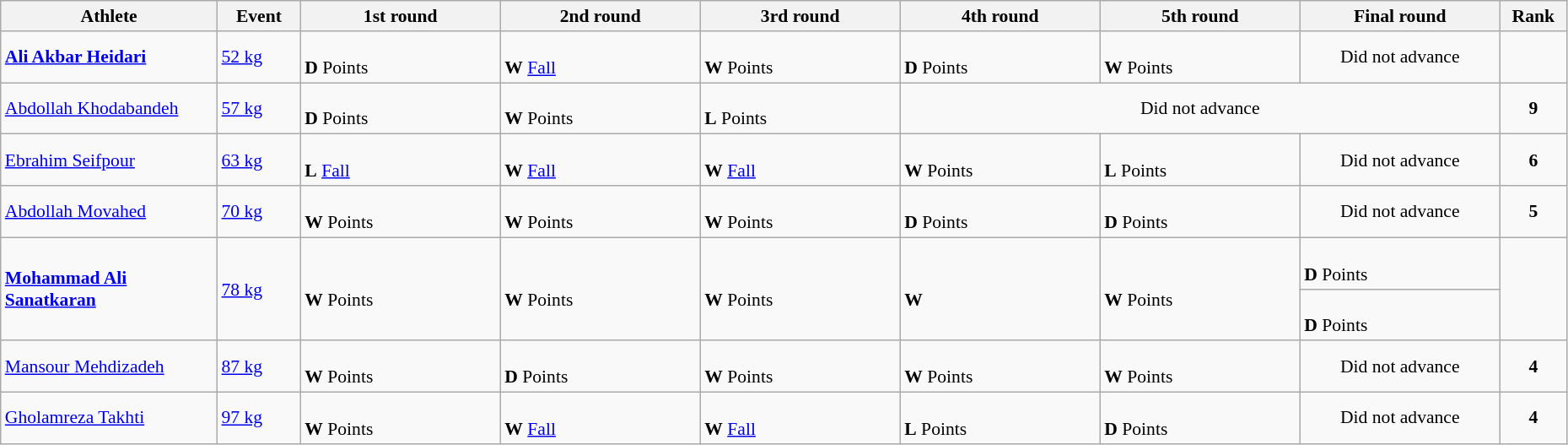<table class="wikitable" width="98%" style="text-align:left; font-size:90%">
<tr>
<th width="13%">Athlete</th>
<th width="5%">Event</th>
<th width="12%">1st round</th>
<th width="12%">2nd round</th>
<th width="12%">3rd round</th>
<th width="12%">4th round</th>
<th width="12%">5th round</th>
<th width="12%">Final round</th>
<th width="4%">Rank</th>
</tr>
<tr>
<td><strong><a href='#'>Ali Akbar Heidari</a></strong></td>
<td><a href='#'>52 kg</a></td>
<td><br><strong>D</strong> Points</td>
<td><br><strong>W</strong> <a href='#'>Fall</a></td>
<td><br><strong>W</strong> Points</td>
<td><br><strong>D</strong> Points</td>
<td><br><strong>W</strong> Points</td>
<td align=center>Did not advance</td>
<td align=center></td>
</tr>
<tr>
<td><a href='#'>Abdollah Khodabandeh</a></td>
<td><a href='#'>57 kg</a></td>
<td><br><strong>D</strong> Points</td>
<td><br><strong>W</strong> Points</td>
<td><br><strong>L</strong> Points</td>
<td colspan=3 align=center>Did not advance</td>
<td align=center><strong>9</strong></td>
</tr>
<tr>
<td><a href='#'>Ebrahim Seifpour</a></td>
<td><a href='#'>63 kg</a></td>
<td><br><strong>L</strong> <a href='#'>Fall</a></td>
<td><br><strong>W</strong> <a href='#'>Fall</a></td>
<td><br><strong>W</strong> <a href='#'>Fall</a></td>
<td><br><strong>W</strong> Points</td>
<td><br><strong>L</strong> Points</td>
<td align=center>Did not advance</td>
<td align=center><strong>6</strong></td>
</tr>
<tr>
<td><a href='#'>Abdollah Movahed</a></td>
<td><a href='#'>70 kg</a></td>
<td><br><strong>W</strong> Points</td>
<td><br><strong>W</strong> Points</td>
<td><br><strong>W</strong> Points</td>
<td><br><strong>D</strong> Points</td>
<td><br><strong>D</strong> Points</td>
<td align=center>Did not advance</td>
<td align=center><strong>5</strong></td>
</tr>
<tr>
<td rowspan=2><strong><a href='#'>Mohammad Ali Sanatkaran</a></strong></td>
<td rowspan=2><a href='#'>78 kg</a></td>
<td rowspan=2><br><strong>W</strong> Points</td>
<td rowspan=2><br><strong>W</strong> Points</td>
<td rowspan=2><br><strong>W</strong> Points</td>
<td rowspan=2><br><strong>W</strong> </td>
<td rowspan=2><br><strong>W</strong> Points</td>
<td><br><strong>D</strong> Points</td>
<td rowspan=2 align=center></td>
</tr>
<tr>
<td><br><strong>D</strong> Points</td>
</tr>
<tr>
<td><a href='#'>Mansour Mehdizadeh</a></td>
<td><a href='#'>87 kg</a></td>
<td><br><strong>W</strong> Points</td>
<td><br><strong>D</strong> Points</td>
<td><br><strong>W</strong> Points</td>
<td><br><strong>W</strong> Points</td>
<td><br><strong>W</strong> Points</td>
<td align=center>Did not advance</td>
<td align=center><strong>4</strong></td>
</tr>
<tr>
<td><a href='#'>Gholamreza Takhti</a></td>
<td><a href='#'>97 kg</a></td>
<td><br><strong>W</strong> Points</td>
<td><br><strong>W</strong> <a href='#'>Fall</a></td>
<td><br><strong>W</strong> <a href='#'>Fall</a></td>
<td><br><strong>L</strong> Points</td>
<td><br><strong>D</strong> Points</td>
<td align=center>Did not advance</td>
<td align=center><strong>4</strong></td>
</tr>
</table>
